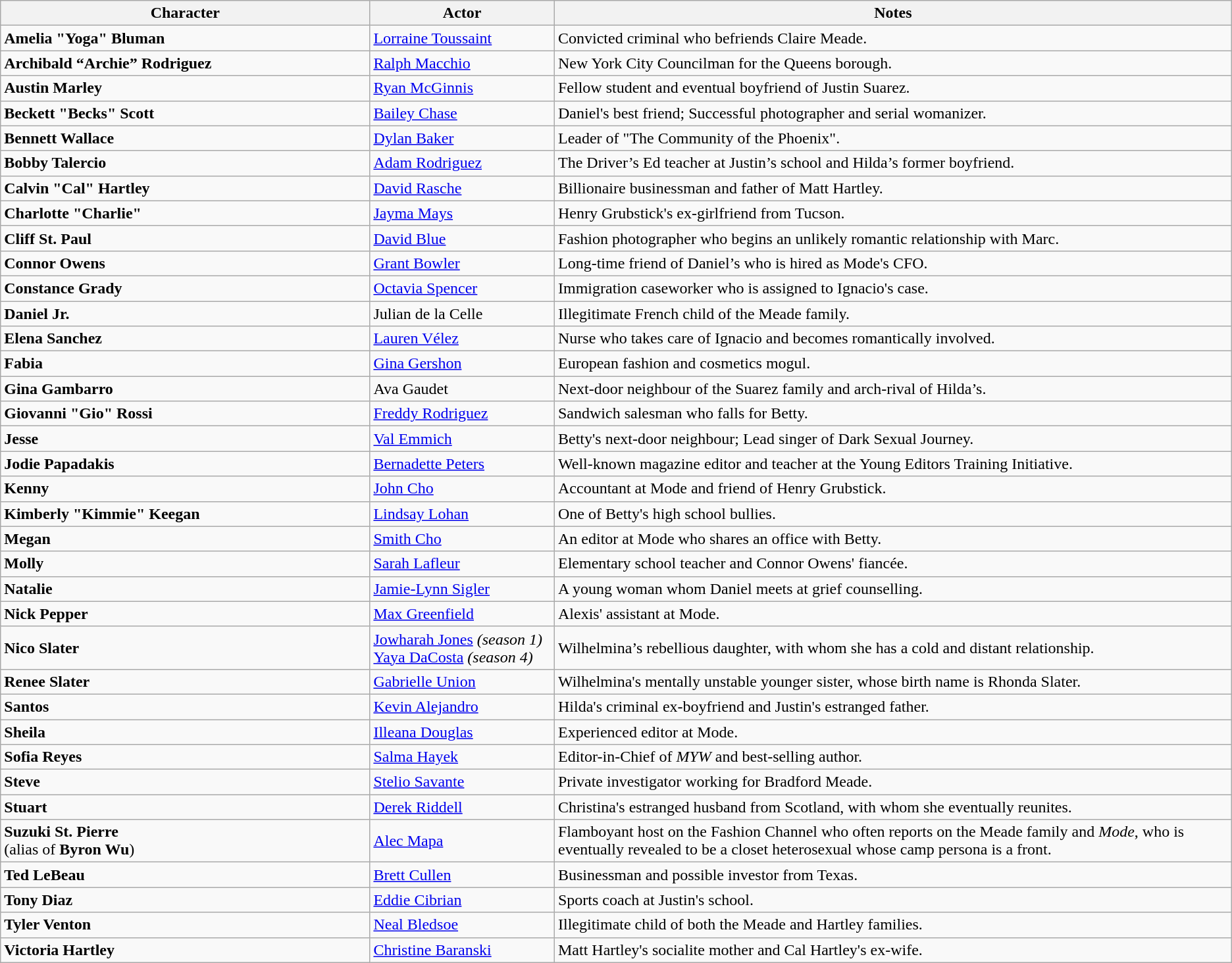<table class="wikitable">
<tr>
<th width=30%>Character</th>
<th width=15%>Actor</th>
<th width=70%>Notes</th>
</tr>
<tr>
<td><strong>Amelia "Yoga" Bluman</strong></td>
<td><a href='#'>Lorraine Toussaint</a></td>
<td>Convicted criminal who befriends Claire Meade.</td>
</tr>
<tr>
<td><strong>Archibald “Archie” Rodriguez</strong></td>
<td><a href='#'>Ralph Macchio</a></td>
<td>New York City Councilman for the Queens borough.</td>
</tr>
<tr>
<td><strong>Austin Marley</strong></td>
<td><a href='#'>Ryan McGinnis</a></td>
<td>Fellow student and eventual boyfriend of Justin Suarez.</td>
</tr>
<tr>
<td><strong>Beckett "Becks" Scott</strong></td>
<td><a href='#'>Bailey Chase</a></td>
<td>Daniel's best friend; Successful photographer and serial womanizer.</td>
</tr>
<tr>
<td><strong>Bennett Wallace</strong></td>
<td><a href='#'>Dylan Baker</a></td>
<td>Leader of "The Community of the Phoenix".</td>
</tr>
<tr>
<td><strong>Bobby Talercio</strong></td>
<td><a href='#'>Adam Rodriguez</a></td>
<td>The Driver’s Ed teacher at Justin’s school and Hilda’s former boyfriend.</td>
</tr>
<tr>
<td><strong>Calvin "Cal" Hartley</strong></td>
<td><a href='#'>David Rasche</a></td>
<td>Billionaire businessman and father of Matt Hartley.</td>
</tr>
<tr>
<td><strong>Charlotte "Charlie"</strong></td>
<td><a href='#'>Jayma Mays</a></td>
<td>Henry Grubstick's ex-girlfriend from Tucson.</td>
</tr>
<tr>
<td><strong>Cliff St. Paul</strong></td>
<td><a href='#'>David Blue</a></td>
<td>Fashion photographer who begins an unlikely romantic relationship with Marc.</td>
</tr>
<tr>
<td><strong>Connor Owens</strong></td>
<td><a href='#'>Grant Bowler</a></td>
<td>Long-time friend of Daniel’s who is hired as Mode's CFO.</td>
</tr>
<tr>
<td><strong>Constance Grady</strong></td>
<td><a href='#'>Octavia Spencer</a></td>
<td>Immigration caseworker who is assigned to Ignacio's case.</td>
</tr>
<tr>
<td><strong>Daniel Jr.</strong></td>
<td>Julian de la Celle</td>
<td>Illegitimate French child of the Meade family.</td>
</tr>
<tr>
<td><strong>Elena Sanchez</strong></td>
<td><a href='#'>Lauren Vélez</a></td>
<td>Nurse who takes care of Ignacio and becomes romantically involved.</td>
</tr>
<tr>
<td><strong>Fabia</strong></td>
<td><a href='#'>Gina Gershon</a></td>
<td>European fashion and cosmetics mogul.</td>
</tr>
<tr>
<td><strong>Gina Gambarro</strong></td>
<td>Ava Gaudet</td>
<td>Next-door neighbour of the Suarez family and arch-rival of Hilda’s.</td>
</tr>
<tr>
<td><strong>Giovanni "Gio" Rossi</strong></td>
<td><a href='#'>Freddy Rodriguez</a></td>
<td>Sandwich salesman who falls for Betty.</td>
</tr>
<tr>
<td><strong>Jesse</strong></td>
<td><a href='#'>Val Emmich</a></td>
<td>Betty's next-door neighbour; Lead singer of Dark Sexual Journey.</td>
</tr>
<tr>
<td><strong>Jodie Papadakis</strong></td>
<td><a href='#'>Bernadette Peters</a></td>
<td>Well-known magazine editor and teacher at the Young Editors Training Initiative.</td>
</tr>
<tr>
<td><strong>Kenny</strong></td>
<td><a href='#'>John Cho</a></td>
<td>Accountant at Mode and friend of Henry Grubstick.</td>
</tr>
<tr>
<td><strong>Kimberly "Kimmie" Keegan</strong></td>
<td><a href='#'>Lindsay Lohan</a></td>
<td>One of Betty's high school bullies.</td>
</tr>
<tr>
<td><strong>Megan</strong></td>
<td><a href='#'>Smith Cho</a></td>
<td>An editor at Mode who shares an office with Betty.</td>
</tr>
<tr>
<td><strong>Molly</strong></td>
<td><a href='#'>Sarah Lafleur</a></td>
<td>Elementary school teacher and Connor Owens' fiancée.</td>
</tr>
<tr>
<td><strong>Natalie</strong></td>
<td><a href='#'>Jamie-Lynn Sigler</a></td>
<td>A young woman whom Daniel meets at grief counselling.</td>
</tr>
<tr>
<td><strong>Nick Pepper</strong></td>
<td><a href='#'>Max Greenfield</a></td>
<td>Alexis' assistant at Mode.</td>
</tr>
<tr>
<td><strong>Nico Slater</strong></td>
<td><a href='#'>Jowharah Jones</a> <em>(season 1)</em><br><a href='#'>Yaya DaCosta</a> <em>(season 4)</em></td>
<td>Wilhelmina’s rebellious daughter, with whom she has a cold and distant relationship.</td>
</tr>
<tr>
<td><strong>Renee Slater</strong></td>
<td><a href='#'>Gabrielle Union</a></td>
<td>Wilhelmina's mentally unstable younger sister, whose birth name is Rhonda Slater.</td>
</tr>
<tr>
<td><strong>Santos</strong></td>
<td><a href='#'>Kevin Alejandro</a></td>
<td>Hilda's criminal ex-boyfriend and Justin's estranged father.</td>
</tr>
<tr>
<td><strong>Sheila</strong></td>
<td><a href='#'>Illeana Douglas</a></td>
<td>Experienced editor at Mode.</td>
</tr>
<tr>
<td><strong>Sofia Reyes</strong></td>
<td><a href='#'>Salma Hayek</a></td>
<td>Editor-in-Chief of <em>MYW</em> and best-selling author.</td>
</tr>
<tr>
<td><strong>Steve</strong></td>
<td><a href='#'>Stelio Savante</a></td>
<td>Private investigator working for Bradford Meade.</td>
</tr>
<tr>
<td><strong>Stuart</strong></td>
<td><a href='#'>Derek Riddell</a></td>
<td>Christina's estranged husband from Scotland, with whom she eventually reunites.</td>
</tr>
<tr>
<td><strong>Suzuki St. Pierre</strong><br>(alias of <strong>Byron Wu</strong>)</td>
<td><a href='#'>Alec Mapa</a></td>
<td>Flamboyant host on the Fashion Channel who often reports on the Meade family and <em>Mode</em>, who is eventually revealed to be a closet heterosexual whose camp persona is a front.</td>
</tr>
<tr>
<td><strong>Ted LeBeau</strong></td>
<td><a href='#'>Brett Cullen</a></td>
<td>Businessman and possible investor from Texas.</td>
</tr>
<tr>
<td><strong>Tony Diaz</strong></td>
<td><a href='#'>Eddie Cibrian</a></td>
<td>Sports coach at Justin's school.</td>
</tr>
<tr>
<td><strong>Tyler Venton</strong></td>
<td><a href='#'>Neal Bledsoe</a></td>
<td>Illegitimate child of both the Meade and Hartley families.</td>
</tr>
<tr>
<td><strong>Victoria Hartley</strong></td>
<td><a href='#'>Christine Baranski</a></td>
<td>Matt Hartley's socialite mother and Cal Hartley's ex-wife.</td>
</tr>
</table>
